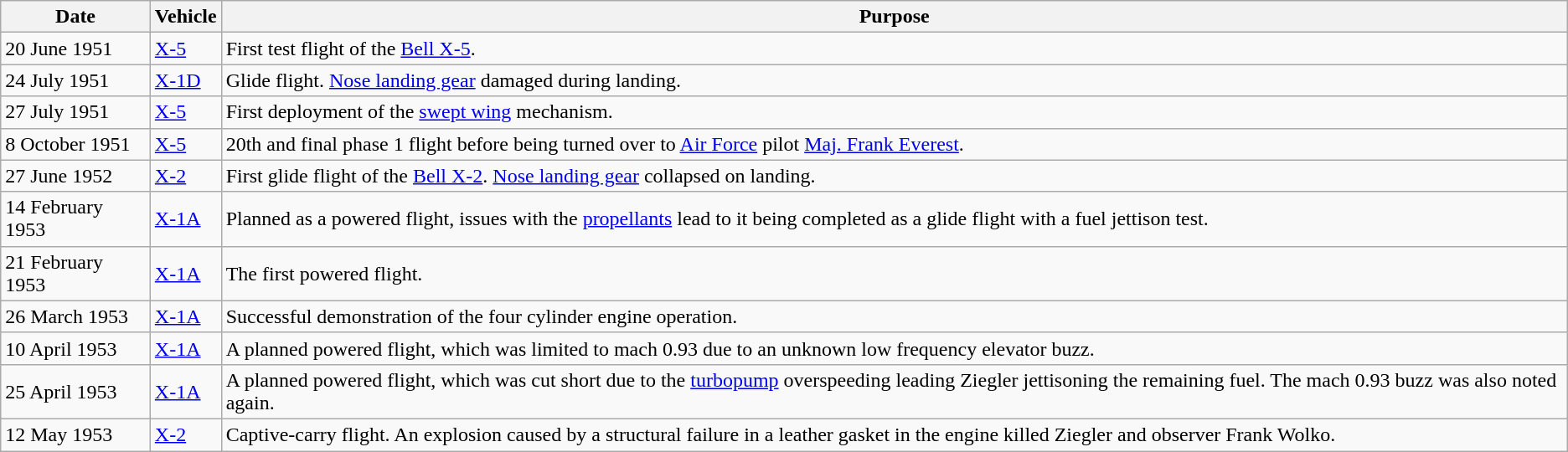<table class="wikitable">
<tr>
<th>Date</th>
<th>Vehicle</th>
<th>Purpose</th>
</tr>
<tr>
<td>20 June 1951</td>
<td><a href='#'>X-5</a></td>
<td>First test flight of the <a href='#'>Bell X-5</a>.</td>
</tr>
<tr>
<td>24 July 1951</td>
<td><a href='#'>X-1D</a></td>
<td>Glide flight. <a href='#'>Nose landing gear</a> damaged during landing.</td>
</tr>
<tr>
<td>27 July 1951</td>
<td><a href='#'>X-5</a></td>
<td>First deployment of the <a href='#'>swept wing</a> mechanism.</td>
</tr>
<tr>
<td>8 October 1951</td>
<td><a href='#'>X-5</a></td>
<td>20th and final phase 1 flight before being turned over to <a href='#'>Air Force</a> pilot <a href='#'>Maj. Frank Everest</a>.</td>
</tr>
<tr>
<td>27 June 1952</td>
<td><a href='#'>X-2</a></td>
<td>First glide flight of the <a href='#'>Bell X-2</a>. <a href='#'>Nose landing gear</a> collapsed on landing.</td>
</tr>
<tr>
<td>14 February 1953</td>
<td><a href='#'>X-1A</a></td>
<td>Planned as a powered flight, issues with the <a href='#'>propellants</a> lead to it being completed as a glide flight with a fuel jettison test.</td>
</tr>
<tr>
<td>21 February 1953</td>
<td><a href='#'>X-1A</a></td>
<td>The first powered flight.</td>
</tr>
<tr>
<td>26 March 1953</td>
<td><a href='#'>X-1A</a></td>
<td>Successful demonstration of the four cylinder engine operation.</td>
</tr>
<tr>
<td>10 April 1953</td>
<td><a href='#'>X-1A</a></td>
<td>A planned powered flight, which was limited to mach 0.93 due to an unknown low frequency elevator buzz.</td>
</tr>
<tr>
<td>25 April 1953</td>
<td><a href='#'>X-1A</a></td>
<td>A planned powered flight, which was cut short due to the <a href='#'>turbopump</a> overspeeding leading Ziegler jettisoning the remaining fuel. The mach 0.93 buzz was also noted again.</td>
</tr>
<tr>
<td>12 May 1953</td>
<td><a href='#'>X-2</a></td>
<td>Captive-carry flight. An explosion caused by a structural failure in a leather gasket in the engine killed Ziegler and observer Frank Wolko.</td>
</tr>
</table>
